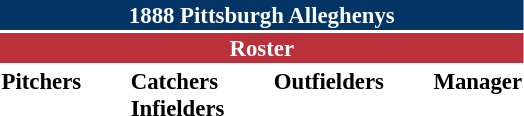<table class="toccolours" style="font-size: 95%;">
<tr>
<th colspan="10" style="background-color: #023465; color: #FFFFFF; text-align: center;">1888 Pittsburgh Alleghenys</th>
</tr>
<tr>
<td colspan="10" style="background-color: #ba313c; color: white; text-align: center;"><strong>Roster</strong></td>
</tr>
<tr>
<td valign="top"><strong>Pitchers</strong><br>



</td>
<td width="25px"></td>
<td valign="top"><strong>Catchers</strong><br>


<strong>Infielders</strong>






</td>
<td width="25px"></td>
<td valign="top"><strong>Outfielders</strong><br>





</td>
<td width="25px"></td>
<td valign="top"><strong>Manager</strong><br></td>
</tr>
</table>
